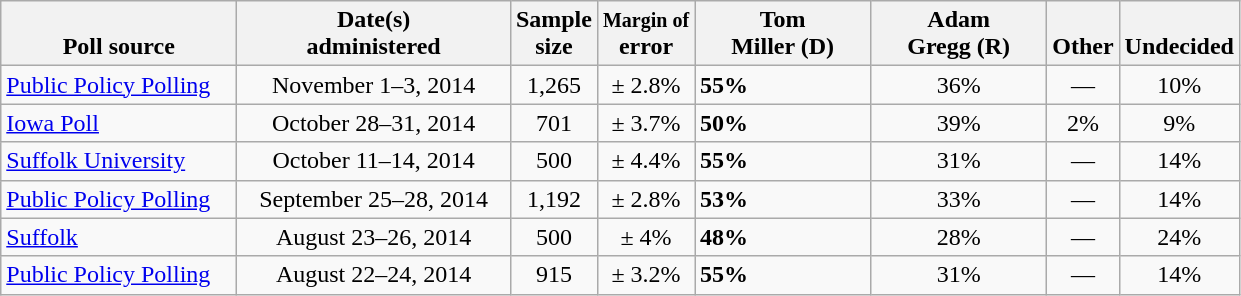<table class="wikitable">
<tr valign= bottom>
<th style="width:150px;">Poll source</th>
<th style="width:175px;">Date(s)<br>administered</th>
<th class=small>Sample<br>size</th>
<th class=small><small>Margin of</small><br>error</th>
<th style="width:110px;">Tom<br>Miller (D)</th>
<th style="width:110px;">Adam<br>Gregg (R)</th>
<th>Other</th>
<th>Undecided</th>
</tr>
<tr>
<td><a href='#'>Public Policy Polling</a></td>
<td align=center>November 1–3, 2014</td>
<td align=center>1,265</td>
<td align=center>± 2.8%</td>
<td><strong>55%</strong></td>
<td align=center>36%</td>
<td align=center>—</td>
<td align=center>10%</td>
</tr>
<tr>
<td><a href='#'>Iowa Poll</a></td>
<td align=center>October 28–31, 2014</td>
<td align=center>701</td>
<td align=center>± 3.7%</td>
<td><strong>50%</strong></td>
<td align=center>39%</td>
<td align=center>2%</td>
<td align=center>9%</td>
</tr>
<tr>
<td><a href='#'>Suffolk University</a></td>
<td align=center>October 11–14, 2014</td>
<td align=center>500</td>
<td align=center>± 4.4%</td>
<td><strong>55%</strong></td>
<td align=center>31%</td>
<td align=center>—</td>
<td align=center>14%</td>
</tr>
<tr>
<td><a href='#'>Public Policy Polling</a></td>
<td align=center>September 25–28, 2014</td>
<td align=center>1,192</td>
<td align=center>± 2.8%</td>
<td><strong>53%</strong></td>
<td align=center>33%</td>
<td align=center>—</td>
<td align=center>14%</td>
</tr>
<tr>
<td><a href='#'>Suffolk</a></td>
<td align=center>August 23–26, 2014</td>
<td align=center>500</td>
<td align=center>± 4%</td>
<td><strong>48%</strong></td>
<td align=center>28%</td>
<td align=center>—</td>
<td align=center>24%</td>
</tr>
<tr>
<td><a href='#'>Public Policy Polling</a></td>
<td align=center>August 22–24, 2014</td>
<td align=center>915</td>
<td align=center>± 3.2%</td>
<td><strong>55%</strong></td>
<td align=center>31%</td>
<td align=center>—</td>
<td align=center>14%</td>
</tr>
</table>
